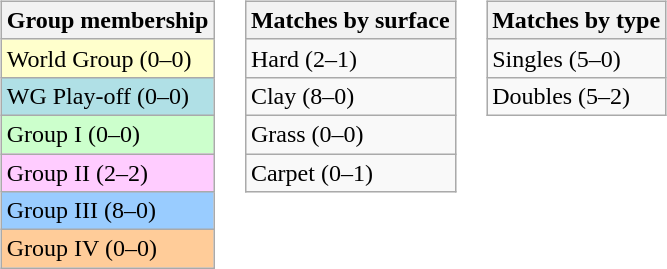<table>
<tr valign=top>
<td><br><table class=wikitable>
<tr>
<th>Group membership</th>
</tr>
<tr bgcolor=#FFFFCC>
<td>World Group (0–0)</td>
</tr>
<tr style="background:#B0E0E6;">
<td>WG Play-off (0–0)</td>
</tr>
<tr bgcolor=#CCFFCC>
<td>Group I (0–0)</td>
</tr>
<tr bgcolor=#FFCCFF>
<td>Group II (2–2)</td>
</tr>
<tr bgcolor=#99CCFF>
<td>Group III (8–0)</td>
</tr>
<tr bgcolor=#FFCC99>
<td>Group IV (0–0)</td>
</tr>
</table>
</td>
<td><br><table class=wikitable>
<tr>
<th>Matches by surface</th>
</tr>
<tr>
<td>Hard (2–1)</td>
</tr>
<tr>
<td>Clay (8–0)</td>
</tr>
<tr>
<td>Grass (0–0)</td>
</tr>
<tr>
<td>Carpet (0–1)</td>
</tr>
</table>
</td>
<td><br><table class=wikitable>
<tr>
<th>Matches by type</th>
</tr>
<tr>
<td>Singles (5–0)</td>
</tr>
<tr>
<td>Doubles (5–2)</td>
</tr>
</table>
</td>
</tr>
</table>
